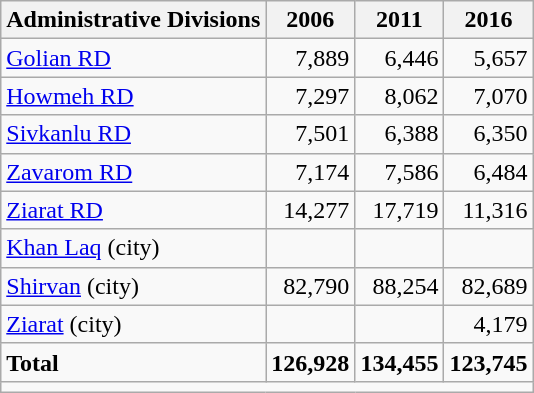<table class="wikitable">
<tr>
<th>Administrative Divisions</th>
<th>2006</th>
<th>2011</th>
<th>2016</th>
</tr>
<tr>
<td><a href='#'>Golian RD</a></td>
<td style="text-align: right;">7,889</td>
<td style="text-align: right;">6,446</td>
<td style="text-align: right;">5,657</td>
</tr>
<tr>
<td><a href='#'>Howmeh RD</a></td>
<td style="text-align: right;">7,297</td>
<td style="text-align: right;">8,062</td>
<td style="text-align: right;">7,070</td>
</tr>
<tr>
<td><a href='#'>Sivkanlu RD</a></td>
<td style="text-align: right;">7,501</td>
<td style="text-align: right;">6,388</td>
<td style="text-align: right;">6,350</td>
</tr>
<tr>
<td><a href='#'>Zavarom RD</a></td>
<td style="text-align: right;">7,174</td>
<td style="text-align: right;">7,586</td>
<td style="text-align: right;">6,484</td>
</tr>
<tr>
<td><a href='#'>Ziarat RD</a></td>
<td style="text-align: right;">14,277</td>
<td style="text-align: right;">17,719</td>
<td style="text-align: right;">11,316</td>
</tr>
<tr>
<td><a href='#'>Khan Laq</a> (city)</td>
<td style="text-align: right;"></td>
<td style="text-align: right;"></td>
<td style="text-align: right;"></td>
</tr>
<tr>
<td><a href='#'>Shirvan</a> (city)</td>
<td style="text-align: right;">82,790</td>
<td style="text-align: right;">88,254</td>
<td style="text-align: right;">82,689</td>
</tr>
<tr>
<td><a href='#'>Ziarat</a> (city)</td>
<td style="text-align: right;"></td>
<td style="text-align: right;"></td>
<td style="text-align: right;">4,179</td>
</tr>
<tr>
<td><strong>Total</strong></td>
<td style="text-align: right;"><strong>126,928</strong></td>
<td style="text-align: right;"><strong>134,455</strong></td>
<td style="text-align: right;"><strong>123,745</strong></td>
</tr>
<tr>
<td colspan=4></td>
</tr>
</table>
